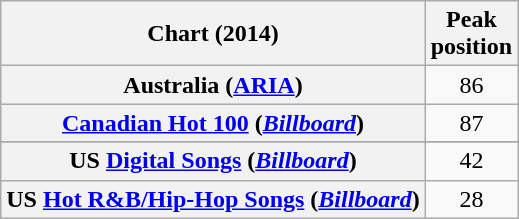<table class="wikitable sortable plainrowheaders" style="text-align:center;">
<tr>
<th scope="col">Chart (2014)</th>
<th scope="col">Peak<br>position</th>
</tr>
<tr>
<th scope="row">Australia (<a href='#'>ARIA</a>)</th>
<td>86</td>
</tr>
<tr>
<th scope="row"><a href='#'>Canadian Hot 100</a> (<em><a href='#'>Billboard</a></em>)</th>
<td>87</td>
</tr>
<tr>
</tr>
<tr>
<th scope="row">US <a href='#'>Digital Songs</a> (<em><a href='#'>Billboard</a></em>)</th>
<td>42</td>
</tr>
<tr>
<th scope="row">US <a href='#'>Hot R&B/Hip-Hop Songs</a> (<em><a href='#'>Billboard</a></em>)</th>
<td>28</td>
</tr>
</table>
